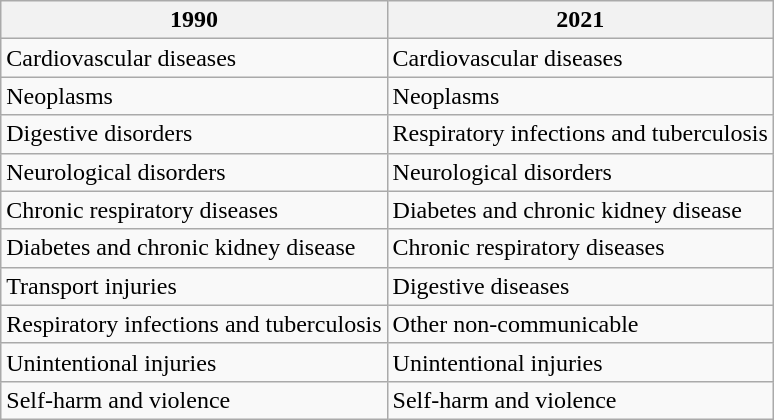<table class="wikitable">
<tr>
<th>1990</th>
<th>2021</th>
</tr>
<tr>
<td>Cardiovascular diseases</td>
<td>Cardiovascular diseases</td>
</tr>
<tr>
<td>Neoplasms</td>
<td>Neoplasms</td>
</tr>
<tr>
<td>Digestive disorders</td>
<td>Respiratory infections and tuberculosis</td>
</tr>
<tr>
<td>Neurological disorders</td>
<td>Neurological disorders</td>
</tr>
<tr>
<td>Chronic respiratory diseases</td>
<td>Diabetes and chronic kidney disease</td>
</tr>
<tr>
<td>Diabetes and chronic kidney disease</td>
<td>Chronic respiratory diseases</td>
</tr>
<tr>
<td>Transport injuries</td>
<td>Digestive diseases</td>
</tr>
<tr>
<td>Respiratory infections and tuberculosis</td>
<td>Other non-communicable</td>
</tr>
<tr>
<td>Unintentional injuries</td>
<td>Unintentional injuries</td>
</tr>
<tr>
<td>Self-harm and violence</td>
<td>Self-harm and violence</td>
</tr>
</table>
